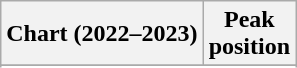<table class="wikitable sortable plainrowheaders" style="text-align:center">
<tr>
<th scope="col">Chart (2022–2023)</th>
<th scope="col">Peak<br>position</th>
</tr>
<tr>
</tr>
<tr>
</tr>
<tr>
</tr>
<tr>
</tr>
<tr>
</tr>
<tr>
</tr>
</table>
